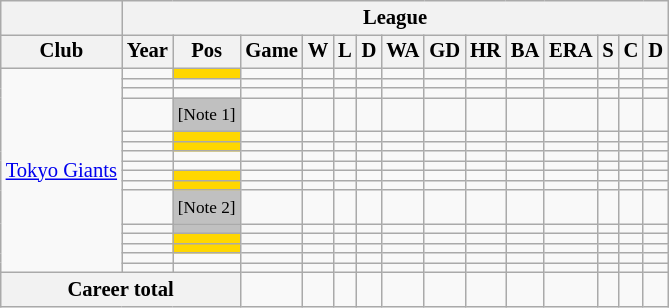<table class="wikitable" style="text-align:center;font-size:86%;">
<tr>
<th></th>
<th colspan="16">League</th>
</tr>
<tr>
<th>Club</th>
<th>Year</th>
<th>Pos</th>
<th>Game</th>
<th>W</th>
<th>L</th>
<th>D</th>
<th>WA</th>
<th>GD</th>
<th>HR</th>
<th>BA</th>
<th>ERA</th>
<th>S</th>
<th>C</th>
<th>D</th>
</tr>
<tr>
<td rowspan="16"><a href='#'>Tokyo Giants</a></td>
<td></td>
<td bgcolor="gold"><strong></strong></td>
<td></td>
<td></td>
<td></td>
<td></td>
<td></td>
<td></td>
<td></td>
<td></td>
<td></td>
<td></td>
<td></td>
<td></td>
</tr>
<tr>
<td></td>
<td></td>
<td></td>
<td></td>
<td></td>
<td></td>
<td></td>
<td></td>
<td></td>
<td></td>
<td></td>
<td></td>
<td></td>
<td></td>
</tr>
<tr>
<td></td>
<td></td>
<td></td>
<td></td>
<td></td>
<td></td>
<td></td>
<td></td>
<td></td>
<td></td>
<td></td>
<td></td>
<td></td>
<td></td>
</tr>
<tr>
<td></td>
<td bgcolor="silver"><small>[Note 1]</small></td>
<td></td>
<td></td>
<td></td>
<td></td>
<td></td>
<td></td>
<td></td>
<td></td>
<td></td>
<td></td>
<td></td>
<td></td>
</tr>
<tr>
<td></td>
<td bgcolor="gold"></td>
<td></td>
<td></td>
<td></td>
<td></td>
<td></td>
<td></td>
<td></td>
<td></td>
<td></td>
<td></td>
<td></td>
<td></td>
</tr>
<tr>
<td></td>
<td bgcolor="gold"><strong></strong></td>
<td></td>
<td></td>
<td></td>
<td></td>
<td></td>
<td></td>
<td></td>
<td></td>
<td></td>
<td></td>
<td></td>
<td></td>
</tr>
<tr>
<td></td>
<td></td>
<td></td>
<td></td>
<td></td>
<td></td>
<td></td>
<td></td>
<td></td>
<td></td>
<td></td>
<td></td>
<td></td>
<td></td>
</tr>
<tr>
<td></td>
<td></td>
<td></td>
<td></td>
<td></td>
<td></td>
<td></td>
<td></td>
<td></td>
<td></td>
<td></td>
<td></td>
<td></td>
<td></td>
</tr>
<tr>
<td></td>
<td bgcolor="gold"><strong></strong></td>
<td></td>
<td></td>
<td></td>
<td></td>
<td></td>
<td></td>
<td></td>
<td></td>
<td></td>
<td></td>
<td></td>
<td></td>
</tr>
<tr>
<td></td>
<td bgcolor="gold"></td>
<td></td>
<td></td>
<td></td>
<td></td>
<td></td>
<td></td>
<td></td>
<td></td>
<td></td>
<td></td>
<td></td>
<td></td>
</tr>
<tr>
<td></td>
<td bgcolor="silver"><small>[Note 2]</small></td>
<td></td>
<td></td>
<td></td>
<td></td>
<td></td>
<td></td>
<td></td>
<td></td>
<td></td>
<td></td>
<td></td>
<td></td>
</tr>
<tr>
<td></td>
<td bgcolor="silver"></td>
<td></td>
<td></td>
<td></td>
<td></td>
<td></td>
<td></td>
<td></td>
<td></td>
<td></td>
<td></td>
<td></td>
<td></td>
</tr>
<tr>
<td></td>
<td bgcolor="gold"></td>
<td></td>
<td></td>
<td></td>
<td></td>
<td></td>
<td></td>
<td></td>
<td></td>
<td></td>
<td></td>
<td></td>
<td></td>
</tr>
<tr>
<td></td>
<td bgcolor="gold"></td>
<td></td>
<td></td>
<td></td>
<td></td>
<td></td>
<td></td>
<td></td>
<td></td>
<td></td>
<td></td>
<td></td>
<td></td>
</tr>
<tr>
<td></td>
<td></td>
<td></td>
<td></td>
<td></td>
<td></td>
<td></td>
<td></td>
<td></td>
<td></td>
<td></td>
<td></td>
<td></td>
<td></td>
</tr>
<tr>
<td></td>
<td></td>
<td></td>
<td></td>
<td></td>
<td></td>
<td></td>
<td></td>
<td></td>
<td></td>
<td></td>
<td></td>
<td></td>
<td></td>
</tr>
<tr>
<th colspan="3">Career total</th>
<td></td>
<td></td>
<td></td>
<td></td>
<td></td>
<td></td>
<td></td>
<td></td>
<td></td>
<td></td>
<td></td>
<td></td>
</tr>
</table>
